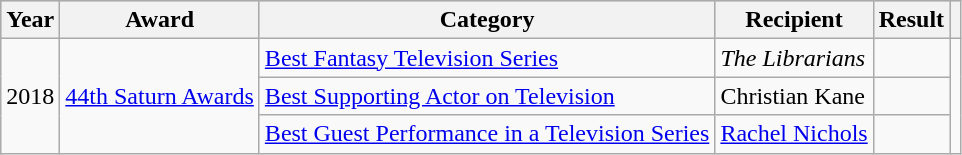<table class="wikitable sortable plainrowheaders">
<tr style="background:#ccc; text-align:center;">
<th scope="col">Year</th>
<th scope="col">Award</th>
<th scope="col">Category</th>
<th scope="col">Recipient</th>
<th scope="col">Result</th>
<th scope="col" class="unsortable"></th>
</tr>
<tr>
<td scope="row" rowspan="3">2018</td>
<td scope="row" rowspan="3"><a href='#'>44th Saturn Awards</a></td>
<td><a href='#'>Best Fantasy Television Series</a></td>
<td><em>The Librarians</em></td>
<td></td>
<td rowspan="3" style="text-align:center;"></td>
</tr>
<tr>
<td><a href='#'>Best Supporting Actor on Television</a></td>
<td>Christian Kane</td>
<td></td>
</tr>
<tr>
<td><a href='#'>Best Guest Performance in a Television Series</a></td>
<td><a href='#'>Rachel Nichols</a></td>
<td></td>
</tr>
</table>
